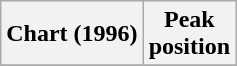<table class="wikitable plainrowheaders">
<tr>
<th scope="col">Chart (1996)</th>
<th scope="col">Peak<br>position</th>
</tr>
<tr>
</tr>
</table>
